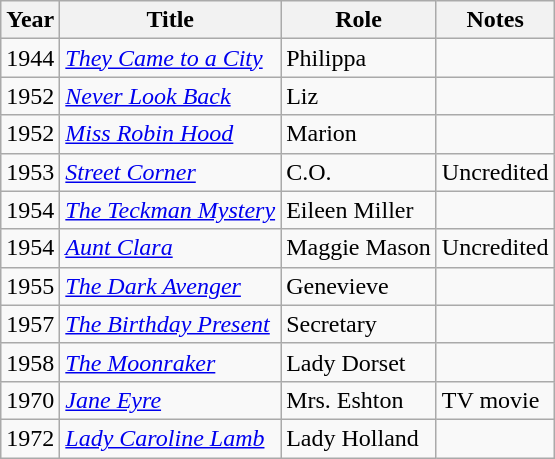<table class="wikitable">
<tr>
<th>Year</th>
<th>Title</th>
<th>Role</th>
<th>Notes</th>
</tr>
<tr>
<td>1944</td>
<td><em><a href='#'>They Came to a City</a></em></td>
<td>Philippa</td>
<td></td>
</tr>
<tr>
<td>1952</td>
<td><em><a href='#'>Never Look Back</a></em></td>
<td>Liz</td>
<td></td>
</tr>
<tr>
<td>1952</td>
<td><em><a href='#'>Miss Robin Hood</a></em></td>
<td>Marion</td>
<td></td>
</tr>
<tr>
<td>1953</td>
<td><em><a href='#'>Street Corner</a></em></td>
<td>C.O.</td>
<td>Uncredited</td>
</tr>
<tr>
<td>1954</td>
<td><em><a href='#'>The Teckman Mystery</a></em></td>
<td>Eileen Miller</td>
<td></td>
</tr>
<tr>
<td>1954</td>
<td><em><a href='#'>Aunt Clara</a></em></td>
<td>Maggie Mason</td>
<td>Uncredited</td>
</tr>
<tr>
<td>1955</td>
<td><em><a href='#'>The Dark Avenger</a></em></td>
<td>Genevieve</td>
<td></td>
</tr>
<tr>
<td>1957</td>
<td><em><a href='#'>The Birthday Present</a></em></td>
<td>Secretary</td>
<td></td>
</tr>
<tr>
<td>1958</td>
<td><em><a href='#'>The Moonraker</a></em></td>
<td>Lady Dorset</td>
<td></td>
</tr>
<tr>
<td>1970</td>
<td><em><a href='#'>Jane Eyre</a></em></td>
<td>Mrs. Eshton</td>
<td>TV movie</td>
</tr>
<tr>
<td>1972</td>
<td><em><a href='#'>Lady Caroline Lamb</a></em></td>
<td>Lady Holland</td>
<td></td>
</tr>
</table>
